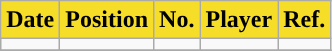<table class="wikitable"  style="text-align:center;">
<tr>
<th style="background:#F6DD28; color:#020202;"><strong>Date</strong></th>
<th style="background:#F6DD28; color:#020202;"><strong>Position</strong></th>
<th style="background:#F6DD28; color:#020202;"><strong>No.</strong></th>
<th style="background:#F6DD28; color:#020202;"><strong> Player</strong></th>
<th style="background:#F6DD28; color:#020202;"><strong>Ref.</strong></th>
</tr>
<tr>
<td></td>
<td></td>
<td></td>
<td></td>
<td></td>
</tr>
<tr>
</tr>
</table>
